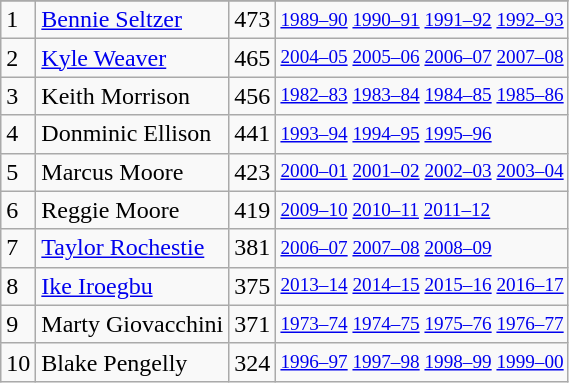<table class="wikitable">
<tr>
</tr>
<tr>
<td>1</td>
<td><a href='#'>Bennie Seltzer</a></td>
<td>473</td>
<td style="font-size:80%;"><a href='#'>1989–90</a> <a href='#'>1990–91</a> <a href='#'>1991–92</a> <a href='#'>1992–93</a></td>
</tr>
<tr>
<td>2</td>
<td><a href='#'>Kyle Weaver</a></td>
<td>465</td>
<td style="font-size:80%;"><a href='#'>2004–05</a> <a href='#'>2005–06</a> <a href='#'>2006–07</a> <a href='#'>2007–08</a></td>
</tr>
<tr>
<td>3</td>
<td>Keith Morrison</td>
<td>456</td>
<td style="font-size:80%;"><a href='#'>1982–83</a> <a href='#'>1983–84</a> <a href='#'>1984–85</a> <a href='#'>1985–86</a></td>
</tr>
<tr>
<td>4</td>
<td>Donminic Ellison</td>
<td>441</td>
<td style="font-size:80%;"><a href='#'>1993–94</a> <a href='#'>1994–95</a> <a href='#'>1995–96</a></td>
</tr>
<tr>
<td>5</td>
<td>Marcus Moore</td>
<td>423</td>
<td style="font-size:80%;"><a href='#'>2000–01</a> <a href='#'>2001–02</a> <a href='#'>2002–03</a> <a href='#'>2003–04</a></td>
</tr>
<tr>
<td>6</td>
<td>Reggie Moore</td>
<td>419</td>
<td style="font-size:80%;"><a href='#'>2009–10</a> <a href='#'>2010–11</a> <a href='#'>2011–12</a></td>
</tr>
<tr>
<td>7</td>
<td><a href='#'>Taylor Rochestie</a></td>
<td>381</td>
<td style="font-size:80%;"><a href='#'>2006–07</a> <a href='#'>2007–08</a> <a href='#'>2008–09</a></td>
</tr>
<tr>
<td>8</td>
<td><a href='#'>Ike Iroegbu</a></td>
<td>375</td>
<td style="font-size:80%;"><a href='#'>2013–14</a> <a href='#'>2014–15</a> <a href='#'>2015–16</a> <a href='#'>2016–17</a></td>
</tr>
<tr>
<td>9</td>
<td>Marty Giovacchini</td>
<td>371</td>
<td style="font-size:80%;"><a href='#'>1973–74</a> <a href='#'>1974–75</a> <a href='#'>1975–76</a> <a href='#'>1976–77</a></td>
</tr>
<tr>
<td>10</td>
<td>Blake Pengelly</td>
<td>324</td>
<td style="font-size:80%;"><a href='#'>1996–97</a> <a href='#'>1997–98</a> <a href='#'>1998–99</a> <a href='#'>1999–00</a></td>
</tr>
</table>
